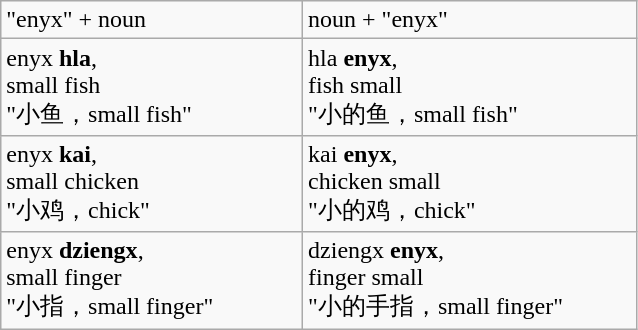<table class="wikitable" width="425">
<tr>
<td width="201" valign="top">"enyx" + noun</td>
<td width="224" valign="top">noun + "enyx"</td>
</tr>
<tr>
<td width="201" valign="top">enyx   <strong>hla</strong>,<br>small  fish<br>"小鱼，small fish"</td>
<td width="224" valign="top">hla   <strong>enyx</strong>,<br>fish  small<br>"小的鱼，small fish"</td>
</tr>
<tr>
<td width="201" valign="top">enyx   <strong>kai</strong>,<br>small  chicken<br>"小鸡，chick"</td>
<td width="224" valign="top">kai         <strong>enyx</strong>,<br>chicken  small<br>"小的鸡，chick"</td>
</tr>
<tr>
<td width="201" valign="top">enyx   <strong>dziengx</strong>,<br>small  finger<br>"小指，small finger"</td>
<td width="224" valign="top">dziengx  <strong>enyx</strong>,<br>finger      small<br>"小的手指，small finger"</td>
</tr>
</table>
